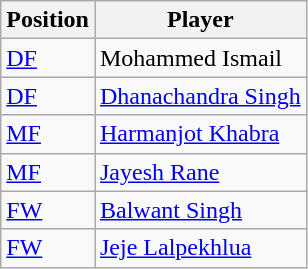<table class="wikitable sortable">
<tr>
<th>Position</th>
<th>Player</th>
</tr>
<tr>
<td><a href='#'>DF</a></td>
<td> Mohammed Ismail</td>
</tr>
<tr>
<td><a href='#'>DF</a></td>
<td> <a href='#'>Dhanachandra Singh</a></td>
</tr>
<tr>
<td><a href='#'>MF</a></td>
<td> <a href='#'>Harmanjot Khabra</a></td>
</tr>
<tr>
<td><a href='#'>MF</a></td>
<td> <a href='#'>Jayesh Rane</a></td>
</tr>
<tr>
<td><a href='#'>FW</a></td>
<td> <a href='#'>Balwant Singh</a></td>
</tr>
<tr>
<td><a href='#'>FW</a></td>
<td> <a href='#'>Jeje Lalpekhlua</a></td>
</tr>
</table>
